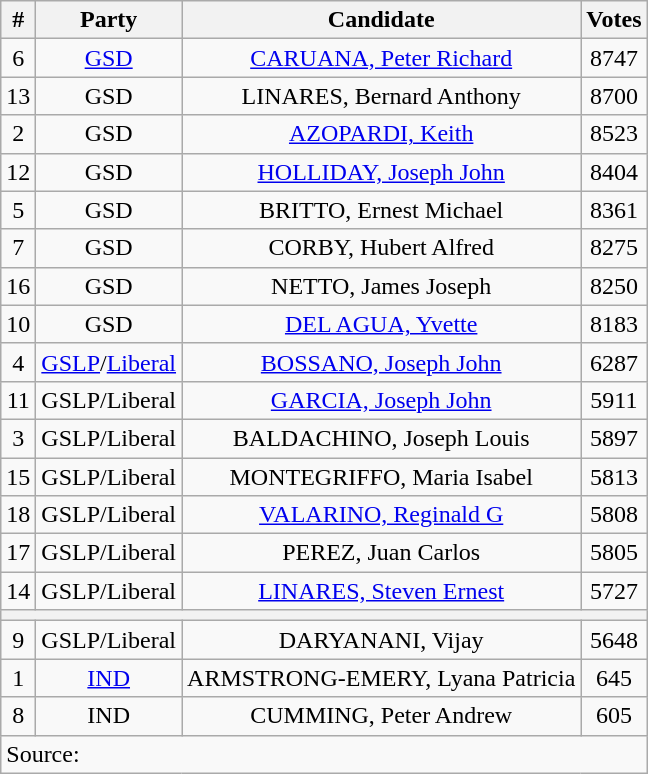<table class=wikitable style=text-align:center>
<tr>
<th>#</th>
<th>Party</th>
<th>Candidate</th>
<th>Votes</th>
</tr>
<tr>
<td>6</td>
<td><a href='#'>GSD</a></td>
<td><a href='#'>CARUANA, Peter Richard</a></td>
<td>8747</td>
</tr>
<tr>
<td>13</td>
<td>GSD</td>
<td>LINARES, Bernard Anthony</td>
<td>8700</td>
</tr>
<tr>
<td>2</td>
<td>GSD</td>
<td><a href='#'>AZOPARDI, Keith</a></td>
<td>8523</td>
</tr>
<tr>
<td>12</td>
<td>GSD</td>
<td><a href='#'>HOLLIDAY, Joseph John</a></td>
<td>8404</td>
</tr>
<tr>
<td>5</td>
<td>GSD</td>
<td>BRITTO, Ernest Michael</td>
<td>8361</td>
</tr>
<tr>
<td>7</td>
<td>GSD</td>
<td>CORBY, Hubert Alfred</td>
<td>8275</td>
</tr>
<tr>
<td>16</td>
<td>GSD</td>
<td>NETTO, James Joseph</td>
<td>8250</td>
</tr>
<tr>
<td>10</td>
<td>GSD</td>
<td><a href='#'>DEL AGUA, Yvette</a></td>
<td>8183</td>
</tr>
<tr>
<td>4</td>
<td><a href='#'>GSLP</a>/<a href='#'>Liberal</a></td>
<td><a href='#'>BOSSANO, Joseph John</a></td>
<td>6287</td>
</tr>
<tr>
<td>11</td>
<td>GSLP/Liberal</td>
<td><a href='#'>GARCIA, Joseph John</a></td>
<td>5911</td>
</tr>
<tr>
<td>3</td>
<td>GSLP/Liberal</td>
<td>BALDACHINO, Joseph Louis</td>
<td>5897</td>
</tr>
<tr>
<td>15</td>
<td>GSLP/Liberal</td>
<td>MONTEGRIFFO, Maria Isabel</td>
<td>5813</td>
</tr>
<tr>
<td>18</td>
<td>GSLP/Liberal</td>
<td><a href='#'>VALARINO, Reginald G</a></td>
<td>5808</td>
</tr>
<tr>
<td>17</td>
<td>GSLP/Liberal</td>
<td>PEREZ, Juan Carlos</td>
<td>5805</td>
</tr>
<tr>
<td>14</td>
<td>GSLP/Liberal</td>
<td><a href='#'>LINARES, Steven Ernest</a></td>
<td>5727</td>
</tr>
<tr>
<th colspan=4></th>
</tr>
<tr>
<td>9</td>
<td>GSLP/Liberal</td>
<td>DARYANANI, Vijay</td>
<td>5648</td>
</tr>
<tr>
<td>1</td>
<td><a href='#'>IND</a></td>
<td>ARMSTRONG-EMERY, Lyana Patricia</td>
<td>645</td>
</tr>
<tr>
<td>8</td>
<td>IND</td>
<td>CUMMING, Peter Andrew</td>
<td>605</td>
</tr>
<tr>
<td align=left colspan=4>Source: </td>
</tr>
</table>
